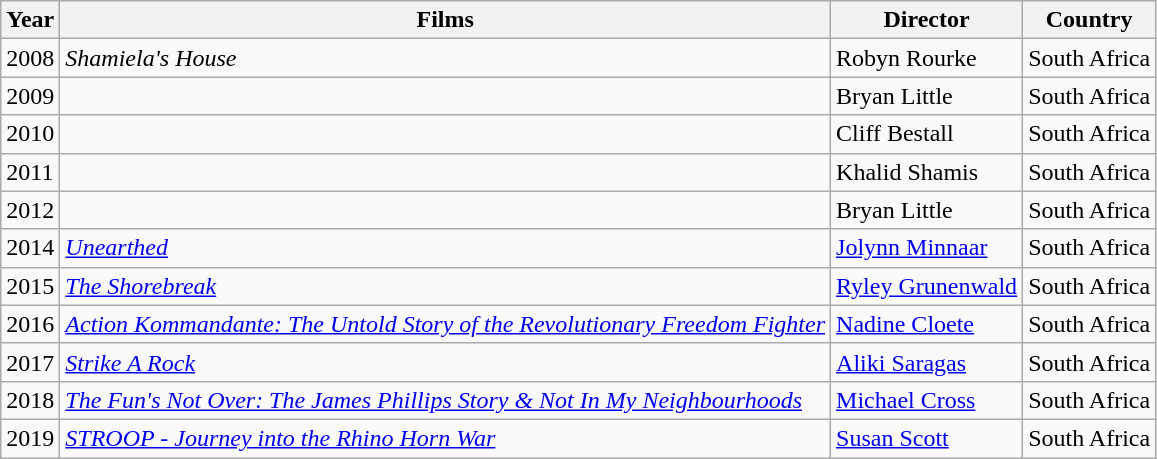<table class="wikitable">
<tr>
<th>Year</th>
<th>Films</th>
<th>Director</th>
<th>Country</th>
</tr>
<tr>
<td>2008</td>
<td><em>Shamiela's House</em></td>
<td>Robyn Rourke</td>
<td>South Africa</td>
</tr>
<tr>
<td>2009</td>
<td></td>
<td>Bryan Little</td>
<td>South Africa</td>
</tr>
<tr>
<td>2010</td>
<td></td>
<td>Cliff Bestall</td>
<td>South Africa</td>
</tr>
<tr>
<td>2011</td>
<td></td>
<td>Khalid Shamis</td>
<td>South Africa</td>
</tr>
<tr>
<td>2012</td>
<td></td>
<td>Bryan Little</td>
<td>South Africa</td>
</tr>
<tr>
<td>2014</td>
<td><em><a href='#'>Unearthed</a></em></td>
<td><a href='#'>Jolynn Minnaar</a></td>
<td>South Africa</td>
</tr>
<tr>
<td>2015</td>
<td><em><a href='#'>The Shorebreak</a></em></td>
<td><a href='#'>Ryley Grunenwald</a></td>
<td>South Africa</td>
</tr>
<tr>
<td>2016</td>
<td><em><a href='#'>Action Kommandante: The Untold Story of the Revolutionary Freedom Fighter</a></em></td>
<td><a href='#'>Nadine Cloete</a></td>
<td>South Africa</td>
</tr>
<tr>
<td>2017</td>
<td><em><a href='#'>Strike A Rock</a></em></td>
<td><a href='#'>Aliki Saragas</a></td>
<td>South Africa</td>
</tr>
<tr>
<td>2018</td>
<td><em><a href='#'>The Fun's Not Over: The James Phillips Story & Not In My Neighbourhoods</a></em></td>
<td><a href='#'>Michael Cross</a></td>
<td>South Africa</td>
</tr>
<tr>
<td>2019</td>
<td><em><a href='#'>STROOP - Journey into the Rhino Horn War</a></em></td>
<td><a href='#'>Susan Scott</a></td>
<td>South Africa</td>
</tr>
</table>
